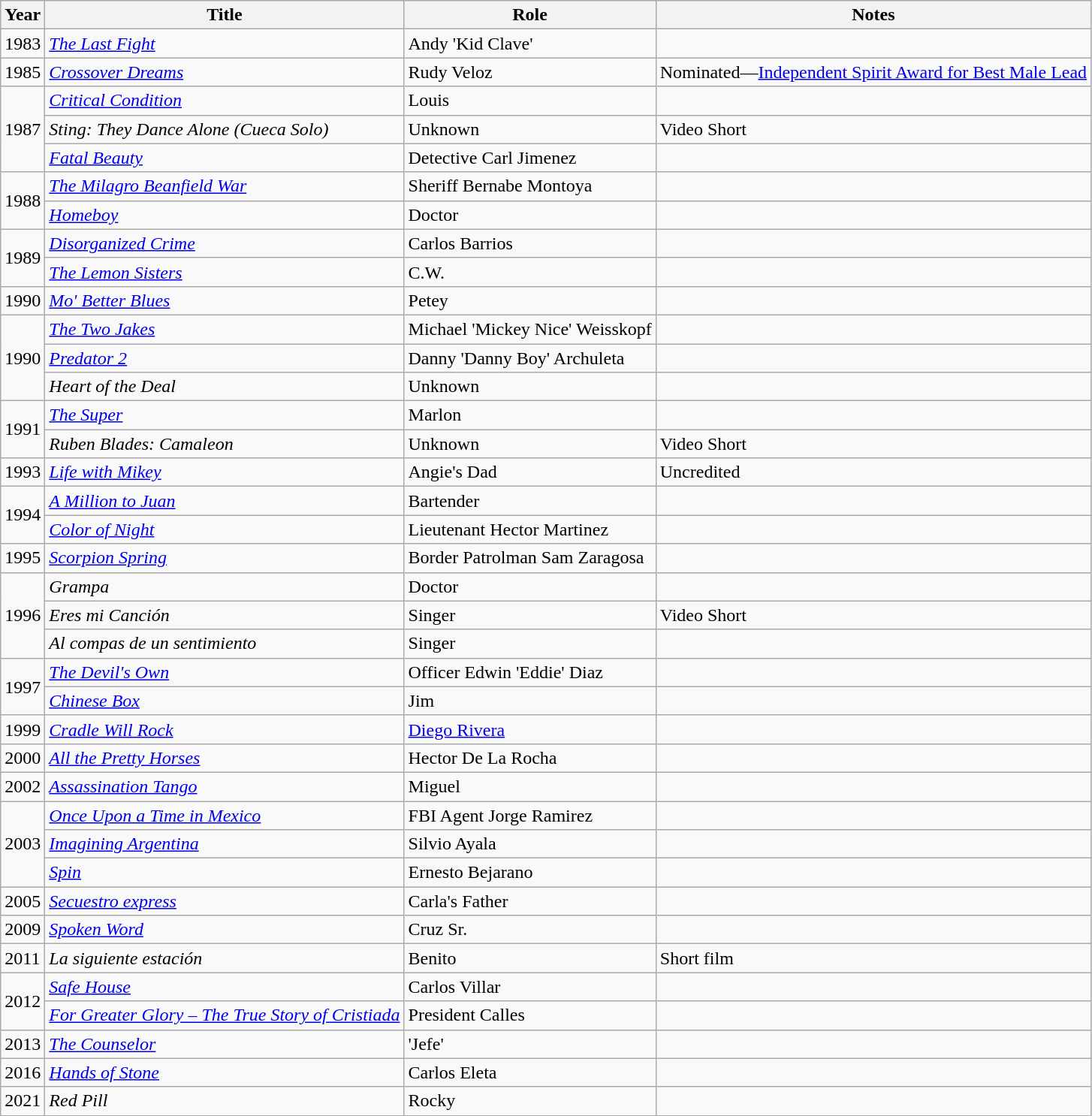<table class="wikitable sortable">
<tr>
<th>Year</th>
<th>Title</th>
<th>Role</th>
<th>Notes</th>
</tr>
<tr>
<td>1983</td>
<td><em><a href='#'>The Last Fight</a></em></td>
<td>Andy 'Kid Clave'</td>
<td></td>
</tr>
<tr>
<td>1985</td>
<td><em><a href='#'>Crossover Dreams</a></em></td>
<td>Rudy Veloz</td>
<td>Nominated—<a href='#'>Independent Spirit Award for Best Male Lead</a></td>
</tr>
<tr>
<td rowspan="3">1987</td>
<td><em><a href='#'>Critical Condition</a></em></td>
<td>Louis</td>
<td></td>
</tr>
<tr>
<td><em>Sting: They Dance Alone (Cueca Solo)</em></td>
<td>Unknown</td>
<td>Video Short</td>
</tr>
<tr>
<td><em><a href='#'>Fatal Beauty</a></em></td>
<td>Detective Carl Jimenez</td>
<td></td>
</tr>
<tr>
<td rowspan="2">1988</td>
<td><em><a href='#'>The Milagro Beanfield War</a></em></td>
<td>Sheriff Bernabe Montoya</td>
<td></td>
</tr>
<tr>
<td><em><a href='#'>Homeboy</a></em></td>
<td>Doctor</td>
<td></td>
</tr>
<tr>
<td rowspan="2">1989</td>
<td><em><a href='#'>Disorganized Crime</a></em></td>
<td>Carlos Barrios</td>
<td></td>
</tr>
<tr>
<td><em><a href='#'>The Lemon Sisters</a></em></td>
<td>C.W.</td>
<td></td>
</tr>
<tr>
<td>1990</td>
<td><em><a href='#'>Mo' Better Blues</a></em></td>
<td>Petey</td>
<td></td>
</tr>
<tr>
<td rowspan="3">1990</td>
<td><em><a href='#'>The Two Jakes</a></em></td>
<td>Michael 'Mickey Nice' Weisskopf</td>
<td></td>
</tr>
<tr>
<td><em><a href='#'>Predator 2</a></em></td>
<td>Danny 'Danny Boy' Archuleta</td>
<td></td>
</tr>
<tr>
<td><em>Heart of the Deal</em></td>
<td>Unknown</td>
<td></td>
</tr>
<tr>
<td rowspan="2">1991</td>
<td><em><a href='#'>The Super</a></em></td>
<td>Marlon</td>
<td></td>
</tr>
<tr>
<td><em>Ruben Blades: Camaleon</em></td>
<td>Unknown</td>
<td>Video Short</td>
</tr>
<tr>
<td>1993</td>
<td><em><a href='#'>Life with Mikey</a></em></td>
<td>Angie's Dad</td>
<td>Uncredited</td>
</tr>
<tr>
<td rowspan="2">1994</td>
<td><em><a href='#'>A Million to Juan</a></em></td>
<td>Bartender</td>
<td></td>
</tr>
<tr>
<td><em><a href='#'>Color of Night</a></em></td>
<td>Lieutenant Hector Martinez</td>
<td></td>
</tr>
<tr>
<td>1995</td>
<td><em><a href='#'>Scorpion Spring</a></em></td>
<td>Border Patrolman Sam Zaragosa</td>
<td></td>
</tr>
<tr>
<td rowspan="3">1996</td>
<td><em>Grampa</em></td>
<td>Doctor</td>
<td></td>
</tr>
<tr>
<td><em>Eres mi Canción</em></td>
<td>Singer</td>
<td>Video Short</td>
</tr>
<tr>
<td><em>Al compas de un sentimiento</em></td>
<td>Singer</td>
<td></td>
</tr>
<tr>
<td rowspan="2">1997</td>
<td><em><a href='#'>The Devil's Own</a></em></td>
<td>Officer Edwin 'Eddie' Diaz</td>
<td></td>
</tr>
<tr>
<td><em><a href='#'>Chinese Box</a></em></td>
<td>Jim</td>
<td></td>
</tr>
<tr>
<td>1999</td>
<td><em><a href='#'>Cradle Will Rock</a></em></td>
<td><a href='#'>Diego Rivera</a></td>
<td></td>
</tr>
<tr>
<td>2000</td>
<td><em><a href='#'>All the Pretty Horses</a></em></td>
<td>Hector De La Rocha</td>
<td></td>
</tr>
<tr>
<td>2002</td>
<td><em><a href='#'>Assassination Tango</a></em></td>
<td>Miguel</td>
<td></td>
</tr>
<tr>
<td rowspan="3">2003</td>
<td><em><a href='#'>Once Upon a Time in Mexico</a></em></td>
<td>FBI Agent Jorge Ramirez</td>
<td></td>
</tr>
<tr>
<td><em><a href='#'>Imagining Argentina</a></em></td>
<td>Silvio Ayala</td>
<td></td>
</tr>
<tr>
<td><em><a href='#'>Spin</a></em></td>
<td>Ernesto Bejarano</td>
<td></td>
</tr>
<tr>
<td>2005</td>
<td><em><a href='#'>Secuestro express</a></em></td>
<td>Carla's Father</td>
<td></td>
</tr>
<tr>
<td>2009</td>
<td><em><a href='#'>Spoken Word</a></em></td>
<td>Cruz Sr.</td>
<td></td>
</tr>
<tr>
<td>2011</td>
<td><em>La siguiente estación</em></td>
<td>Benito</td>
<td>Short film</td>
</tr>
<tr>
<td rowspan="2">2012</td>
<td><em><a href='#'>Safe House</a></em></td>
<td>Carlos Villar</td>
<td></td>
</tr>
<tr>
<td><em><a href='#'>For Greater Glory – The True Story of Cristiada</a></em></td>
<td>President Calles</td>
<td></td>
</tr>
<tr>
<td>2013</td>
<td><em><a href='#'>The Counselor</a></em></td>
<td>'Jefe'</td>
<td></td>
</tr>
<tr>
<td>2016</td>
<td><em><a href='#'>Hands of Stone</a></em></td>
<td>Carlos Eleta</td>
<td></td>
</tr>
<tr>
<td>2021</td>
<td><em>Red Pill</em></td>
<td>Rocky</td>
<td></td>
</tr>
</table>
